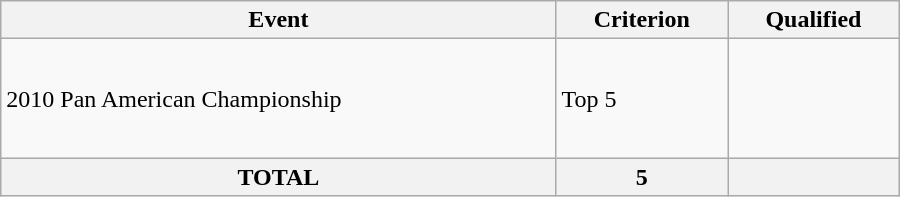<table class="wikitable" width=600>
<tr>
<th>Event</th>
<th>Criterion</th>
<th>Qualified</th>
</tr>
<tr>
<td>2010 Pan American Championship</td>
<td>Top 5</td>
<td> <br><br><br><br></td>
</tr>
<tr>
<th colspan="1">TOTAL</th>
<th>5</th>
<th></th>
</tr>
</table>
